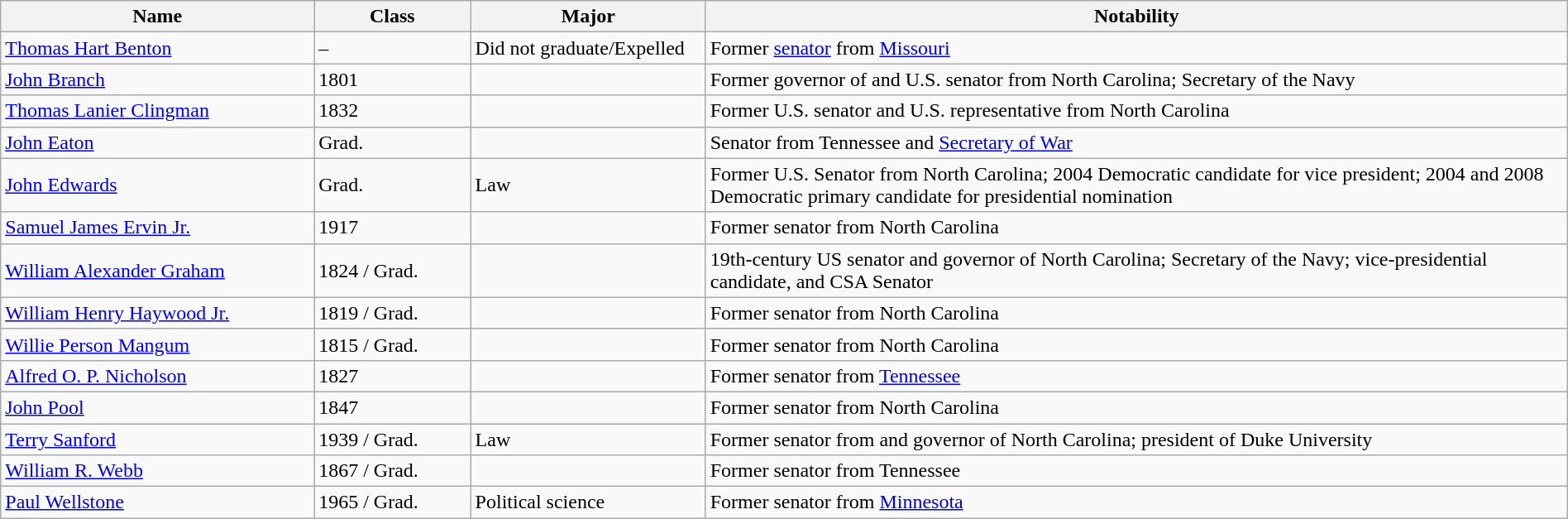<table class="wikitable" width="100%">
<tr>
<th width="20%">Name</th>
<th width="10%">Class</th>
<th width="15%">Major</th>
<th width="55%">Notability</th>
</tr>
<tr>
<td><a href='#'>Thomas Hart Benton</a></td>
<td>–</td>
<td>Did not graduate/Expelled</td>
<td>Former <a href='#'>senator</a> from <a href='#'>Missouri</a></td>
</tr>
<tr>
<td><a href='#'>John Branch</a></td>
<td>1801</td>
<td></td>
<td>Former governor of and U.S. senator from North Carolina; Secretary of the Navy</td>
</tr>
<tr>
<td><a href='#'>Thomas Lanier Clingman</a></td>
<td>1832</td>
<td></td>
<td>Former U.S. senator and U.S. representative from North Carolina</td>
</tr>
<tr>
<td><a href='#'>John Eaton</a></td>
<td>Grad.</td>
<td></td>
<td>Senator from Tennessee and <a href='#'>Secretary of War</a></td>
</tr>
<tr>
<td><a href='#'>John Edwards</a></td>
<td>Grad.</td>
<td>Law</td>
<td>Former U.S. Senator from North Carolina; 2004 Democratic candidate for vice president; 2004 and 2008 Democratic primary candidate for presidential nomination</td>
</tr>
<tr>
<td><a href='#'>Samuel James Ervin Jr.</a></td>
<td>1917</td>
<td></td>
<td>Former senator from North Carolina</td>
</tr>
<tr>
<td><a href='#'>William Alexander Graham</a></td>
<td>1824 / Grad.</td>
<td></td>
<td>19th-century US senator and governor of North Carolina; Secretary of the Navy; vice-presidential candidate, and CSA Senator</td>
</tr>
<tr>
<td><a href='#'>William Henry Haywood Jr.</a></td>
<td>1819 / Grad.</td>
<td></td>
<td>Former senator from North Carolina</td>
</tr>
<tr>
<td><a href='#'>Willie Person Mangum</a></td>
<td>1815 / Grad.</td>
<td></td>
<td>Former senator from North Carolina</td>
</tr>
<tr>
<td><a href='#'>Alfred O. P. Nicholson</a></td>
<td>1827</td>
<td></td>
<td>Former senator from <a href='#'>Tennessee</a></td>
</tr>
<tr>
<td><a href='#'>John Pool</a></td>
<td>1847</td>
<td></td>
<td>Former senator from North Carolina</td>
</tr>
<tr>
<td><a href='#'>Terry Sanford</a></td>
<td>1939 / Grad.</td>
<td>Law</td>
<td>Former senator from and governor of North Carolina; president of Duke University</td>
</tr>
<tr>
<td><a href='#'>William R. Webb</a></td>
<td>1867 / Grad.</td>
<td></td>
<td>Former senator from Tennessee</td>
</tr>
<tr>
<td><a href='#'>Paul Wellstone</a></td>
<td>1965 / Grad.</td>
<td>Political science</td>
<td>Former senator from <a href='#'>Minnesota</a></td>
</tr>
</table>
